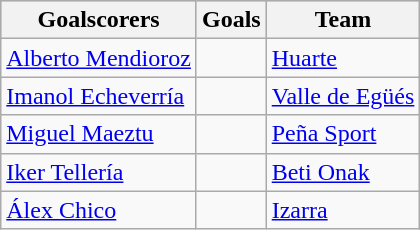<table class="wikitable sortable" class="wikitable">
<tr style="background:#ccc; text-align:center;">
<th>Goalscorers</th>
<th>Goals</th>
<th>Team</th>
</tr>
<tr>
<td> <a href='#'>Alberto Mendioroz</a></td>
<td></td>
<td><a href='#'>Huarte</a></td>
</tr>
<tr>
<td> <a href='#'>Imanol Echeverría</a></td>
<td></td>
<td><a href='#'>Valle de Egüés</a></td>
</tr>
<tr>
<td> <a href='#'>Miguel Maeztu</a></td>
<td></td>
<td><a href='#'>Peña Sport</a></td>
</tr>
<tr>
<td> <a href='#'>Iker Tellería</a></td>
<td></td>
<td><a href='#'>Beti Onak</a></td>
</tr>
<tr>
<td> <a href='#'>Álex Chico</a></td>
<td></td>
<td><a href='#'>Izarra</a></td>
</tr>
</table>
